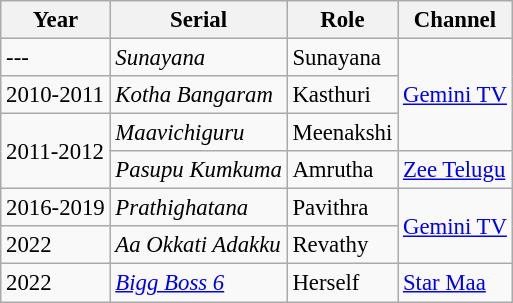<table class="wikitable sortable" style="font-size: 95%;">
<tr>
<th>Year</th>
<th>Serial</th>
<th>Role</th>
<th>Channel</th>
</tr>
<tr>
<td>---</td>
<td><em>Sunayana</em></td>
<td>Sunayana</td>
<td rowspan="3"><a href='#'>Gemini TV</a></td>
</tr>
<tr>
<td>2010-2011</td>
<td><em>Kotha Bangaram</em></td>
<td>Kasthuri</td>
</tr>
<tr>
<td rowspan=2>2011-2012</td>
<td><em>Maavichiguru</em></td>
<td>Meenakshi</td>
</tr>
<tr>
<td><em>Pasupu Kumkuma</em></td>
<td>Amrutha</td>
<td><a href='#'>Zee Telugu</a></td>
</tr>
<tr>
<td>2016-2019</td>
<td><em>Prathighatana</em></td>
<td>Pavithra</td>
<td rowspan="2"><a href='#'>Gemini TV</a></td>
</tr>
<tr>
<td>2022</td>
<td><em>Aa Okkati Adakku</em></td>
<td>Revathy</td>
</tr>
<tr>
<td>2022</td>
<td><a href='#'><em>Bigg Boss 6</em></a></td>
<td>Herself</td>
<td><a href='#'>Star Maa</a></td>
</tr>
</table>
